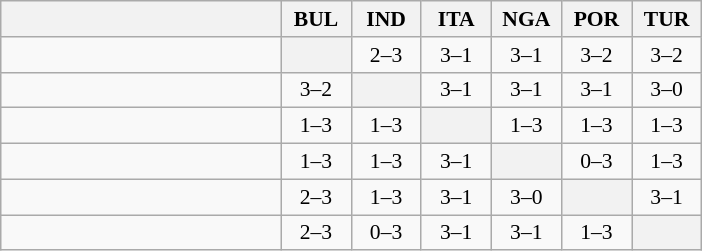<table class="wikitable" style="text-align:center; font-size:90%">
<tr>
<th width="180"> </th>
<th width="40">BUL</th>
<th width="40">IND</th>
<th width="40">ITA</th>
<th width="40">NGA</th>
<th width="40">POR</th>
<th width="40">TUR</th>
</tr>
<tr>
<td style="text-align:left;"></td>
<th></th>
<td>2–3</td>
<td>3–1</td>
<td>3–1</td>
<td>3–2</td>
<td>3–2</td>
</tr>
<tr>
<td style="text-align:left;"></td>
<td>3–2</td>
<th></th>
<td>3–1</td>
<td>3–1</td>
<td>3–1</td>
<td>3–0</td>
</tr>
<tr>
<td style="text-align:left;"></td>
<td>1–3</td>
<td>1–3</td>
<th></th>
<td>1–3</td>
<td>1–3</td>
<td>1–3</td>
</tr>
<tr>
<td style="text-align:left;"></td>
<td>1–3</td>
<td>1–3</td>
<td>3–1</td>
<th></th>
<td>0–3</td>
<td>1–3</td>
</tr>
<tr>
<td style="text-align:left;"></td>
<td>2–3</td>
<td>1–3</td>
<td>3–1</td>
<td>3–0</td>
<th></th>
<td>3–1</td>
</tr>
<tr>
<td style="text-align:left;"></td>
<td>2–3</td>
<td>0–3</td>
<td>3–1</td>
<td>3–1</td>
<td>1–3</td>
<th></th>
</tr>
</table>
